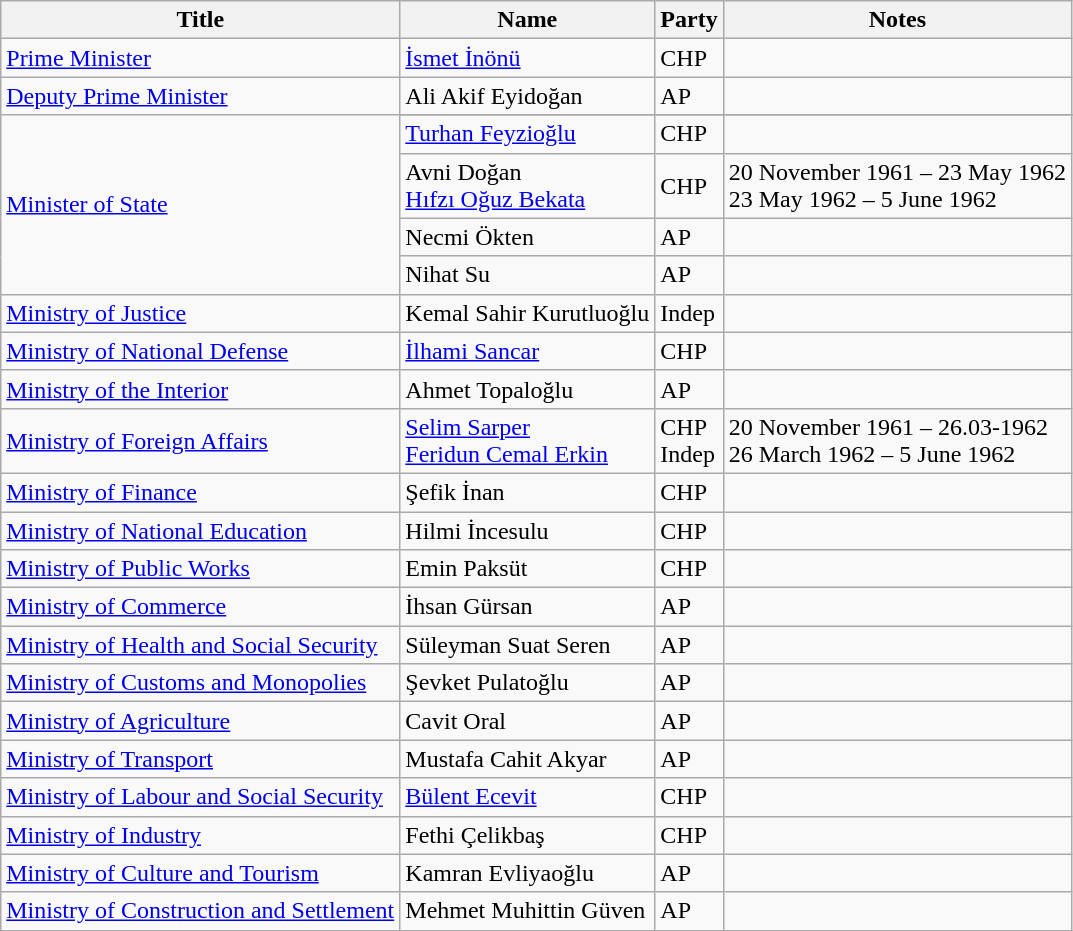<table class="wikitable">
<tr>
<th>Title</th>
<th>Name</th>
<th>Party</th>
<th>Notes</th>
</tr>
<tr>
<td><a href='#'>Prime Minister</a></td>
<td><a href='#'>İsmet İnönü</a></td>
<td>CHP</td>
<td></td>
</tr>
<tr>
<td><a href='#'>Deputy Prime Minister</a></td>
<td>Ali Akif Eyidoğan</td>
<td>AP</td>
<td></td>
</tr>
<tr>
<td rowspan="5" style="text-align:left;"><a href='#'>Minister of State</a></td>
</tr>
<tr>
<td><a href='#'>Turhan Feyzioğlu</a></td>
<td>CHP</td>
<td></td>
</tr>
<tr>
<td>Avni Doğan<br><a href='#'>Hıfzı Oğuz Bekata</a></td>
<td>CHP</td>
<td>20 November 1961 – 23 May 1962<br>23 May 1962 – 5 June 1962</td>
</tr>
<tr>
<td>Necmi Ökten</td>
<td>AP</td>
<td></td>
</tr>
<tr>
<td>Nihat Su</td>
<td>AP</td>
<td></td>
</tr>
<tr>
<td><a href='#'>Ministry of Justice</a></td>
<td>Kemal Sahir Kurutluoğlu</td>
<td>Indep</td>
<td></td>
</tr>
<tr>
<td><a href='#'>Ministry of National Defense</a></td>
<td><a href='#'>İlhami Sancar</a></td>
<td>CHP</td>
<td></td>
</tr>
<tr>
<td><a href='#'>Ministry of the Interior</a></td>
<td>Ahmet Topaloğlu</td>
<td>AP</td>
<td></td>
</tr>
<tr>
<td><a href='#'>Ministry of Foreign Affairs</a></td>
<td><a href='#'>Selim Sarper</a><br><a href='#'>Feridun Cemal Erkin</a></td>
<td>CHP<br>Indep</td>
<td>20 November 1961 – 26.03-1962<br>26 March 1962 – 5 June 1962</td>
</tr>
<tr>
<td><a href='#'>Ministry of Finance</a></td>
<td>Şefik İnan</td>
<td>CHP</td>
<td></td>
</tr>
<tr>
<td><a href='#'>Ministry of National Education</a></td>
<td>Hilmi İncesulu</td>
<td>CHP</td>
<td></td>
</tr>
<tr>
<td><a href='#'>Ministry of Public Works</a></td>
<td>Emin Paksüt</td>
<td>CHP</td>
<td></td>
</tr>
<tr>
<td><a href='#'>Ministry of Commerce</a></td>
<td>İhsan Gürsan</td>
<td>AP</td>
<td></td>
</tr>
<tr>
<td><a href='#'>Ministry of Health and Social Security</a></td>
<td>Süleyman Suat Seren</td>
<td>AP</td>
<td></td>
</tr>
<tr>
<td><a href='#'>Ministry of Customs and Monopolies</a></td>
<td>Şevket Pulatoğlu</td>
<td>AP</td>
<td></td>
</tr>
<tr>
<td><a href='#'>Ministry of Agriculture</a></td>
<td>Cavit Oral</td>
<td>AP</td>
<td></td>
</tr>
<tr>
<td><a href='#'>Ministry of Transport</a></td>
<td>Mustafa Cahit Akyar</td>
<td>AP</td>
<td></td>
</tr>
<tr>
<td><a href='#'>Ministry of Labour and Social Security</a></td>
<td><a href='#'>Bülent Ecevit</a></td>
<td>CHP</td>
<td></td>
</tr>
<tr>
<td><a href='#'>Ministry of Industry</a></td>
<td>Fethi Çelikbaş</td>
<td>CHP</td>
<td></td>
</tr>
<tr>
<td><a href='#'>Ministry of Culture and Tourism</a></td>
<td>Kamran Evliyaoğlu</td>
<td>AP</td>
<td></td>
</tr>
<tr>
<td><a href='#'>Ministry of Construction and Settlement</a></td>
<td>Mehmet Muhittin Güven</td>
<td>AP</td>
<td></td>
</tr>
</table>
